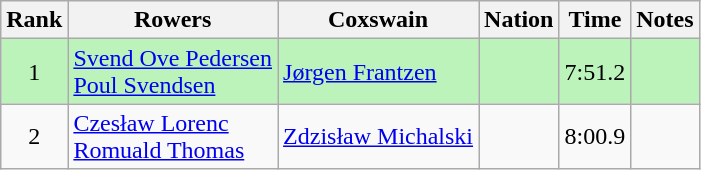<table class="wikitable sortable" style="text-align:center">
<tr>
<th>Rank</th>
<th>Rowers</th>
<th>Coxswain</th>
<th>Nation</th>
<th>Time</th>
<th>Notes</th>
</tr>
<tr bgcolor=bbf3bb>
<td>1</td>
<td align=left><a href='#'>Svend Ove Pedersen</a><br><a href='#'>Poul Svendsen</a></td>
<td align=left><a href='#'>Jørgen Frantzen</a></td>
<td align=left></td>
<td>7:51.2</td>
<td></td>
</tr>
<tr>
<td>2</td>
<td align=left><a href='#'>Czesław Lorenc</a><br><a href='#'>Romuald Thomas</a></td>
<td align=left><a href='#'>Zdzisław Michalski</a></td>
<td align=left></td>
<td>8:00.9</td>
<td></td>
</tr>
</table>
